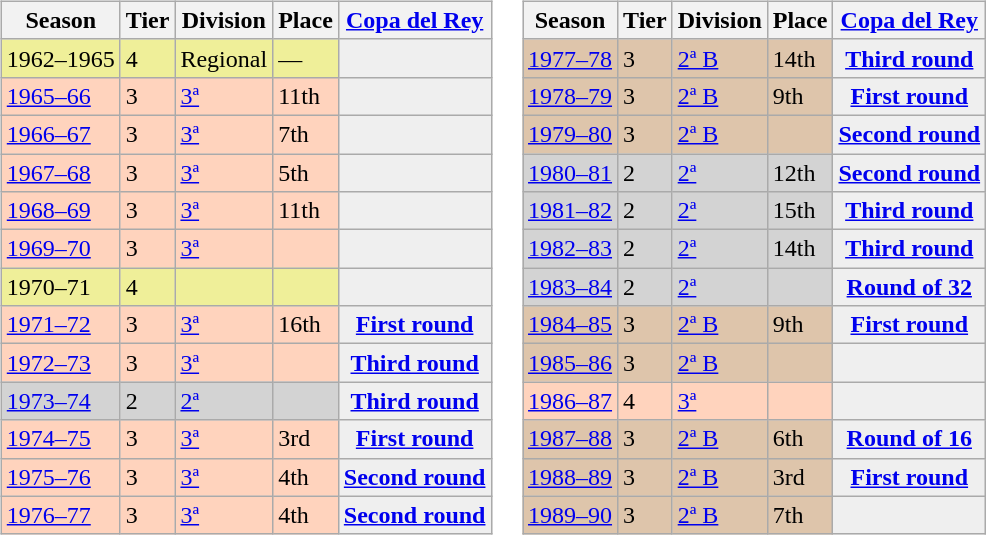<table>
<tr>
<td valign="top" width=0%><br><table class="wikitable">
<tr style="background:#f0f6fa;">
<th>Season</th>
<th>Tier</th>
<th>Division</th>
<th>Place</th>
<th><a href='#'>Copa del Rey</a></th>
</tr>
<tr>
<td style="background:#EFEF99;">1962–1965</td>
<td style="background:#EFEF99;">4</td>
<td style="background:#EFEF99;">Regional</td>
<td style="background:#EFEF99;">—</td>
<th style="background:#efefef;"></th>
</tr>
<tr>
<td style="background:#FFD3BD;"><a href='#'>1965–66</a></td>
<td style="background:#FFD3BD;">3</td>
<td style="background:#FFD3BD;"><a href='#'>3ª</a></td>
<td style="background:#FFD3BD;">11th</td>
<th style="background:#efefef;"></th>
</tr>
<tr>
<td style="background:#FFD3BD;"><a href='#'>1966–67</a></td>
<td style="background:#FFD3BD;">3</td>
<td style="background:#FFD3BD;"><a href='#'>3ª</a></td>
<td style="background:#FFD3BD;">7th</td>
<th style="background:#efefef;"></th>
</tr>
<tr>
<td style="background:#FFD3BD;"><a href='#'>1967–68</a></td>
<td style="background:#FFD3BD;">3</td>
<td style="background:#FFD3BD;"><a href='#'>3ª</a></td>
<td style="background:#FFD3BD;">5th</td>
<th style="background:#efefef;"></th>
</tr>
<tr>
<td style="background:#FFD3BD;"><a href='#'>1968–69</a></td>
<td style="background:#FFD3BD;">3</td>
<td style="background:#FFD3BD;"><a href='#'>3ª</a></td>
<td style="background:#FFD3BD;">11th</td>
<th style="background:#efefef;"></th>
</tr>
<tr>
<td style="background:#FFD3BD;"><a href='#'>1969–70</a></td>
<td style="background:#FFD3BD;">3</td>
<td style="background:#FFD3BD;"><a href='#'>3ª</a></td>
<td style="background:#FFD3BD;"></td>
<th style="background:#efefef;"></th>
</tr>
<tr>
<td style="background:#EFEF99;">1970–71</td>
<td style="background:#EFEF99;">4</td>
<td style="background:#EFEF99;"></td>
<td style="background:#EFEF99;"></td>
<th style="background:#efefef;"></th>
</tr>
<tr>
<td style="background:#FFD3BD;"><a href='#'>1971–72</a></td>
<td style="background:#FFD3BD;">3</td>
<td style="background:#FFD3BD;"><a href='#'>3ª</a></td>
<td style="background:#FFD3BD;">16th</td>
<th style="background:#efefef;"><a href='#'>First round</a></th>
</tr>
<tr>
<td style="background:#FFD3BD;"><a href='#'>1972–73</a></td>
<td style="background:#FFD3BD;">3</td>
<td style="background:#FFD3BD;"><a href='#'>3ª</a></td>
<td style="background:#FFD3BD;"></td>
<th style="background:#efefef;"><a href='#'>Third round</a></th>
</tr>
<tr>
<td style="background:#D3D3D3;"><a href='#'>1973–74</a></td>
<td style="background:#D3D3D3;">2</td>
<td style="background:#D3D3D3;"><a href='#'>2ª</a></td>
<td style="background:#D3D3D3;"></td>
<th style="background:#efefef;"><a href='#'>Third round</a></th>
</tr>
<tr>
<td style="background:#FFD3BD;"><a href='#'>1974–75</a></td>
<td style="background:#FFD3BD;">3</td>
<td style="background:#FFD3BD;"><a href='#'>3ª</a></td>
<td style="background:#FFD3BD;">3rd</td>
<th style="background:#efefef;"><a href='#'>First round</a></th>
</tr>
<tr>
<td style="background:#FFD3BD;"><a href='#'>1975–76</a></td>
<td style="background:#FFD3BD;">3</td>
<td style="background:#FFD3BD;"><a href='#'>3ª</a></td>
<td style="background:#FFD3BD;">4th</td>
<th style="background:#efefef;"><a href='#'>Second round</a></th>
</tr>
<tr>
<td style="background:#FFD3BD;"><a href='#'>1976–77</a></td>
<td style="background:#FFD3BD;">3</td>
<td style="background:#FFD3BD;"><a href='#'>3ª</a></td>
<td style="background:#FFD3BD;">4th</td>
<th style="background:#efefef;"><a href='#'>Second round</a></th>
</tr>
</table>
</td>
<td valign="top" width=0%><br><table class="wikitable">
<tr style="background:#f0f6fa;">
<th>Season</th>
<th>Tier</th>
<th>Division</th>
<th>Place</th>
<th><a href='#'>Copa del Rey</a></th>
</tr>
<tr>
<td style="background:#DEC5AB;"><a href='#'>1977–78</a></td>
<td style="background:#DEC5AB;">3</td>
<td style="background:#DEC5AB;"><a href='#'>2ª B</a></td>
<td style="background:#DEC5AB;">14th</td>
<th style="background:#efefef;"><a href='#'>Third round</a></th>
</tr>
<tr>
<td style="background:#DEC5AB;"><a href='#'>1978–79</a></td>
<td style="background:#DEC5AB;">3</td>
<td style="background:#DEC5AB;"><a href='#'>2ª B</a></td>
<td style="background:#DEC5AB;">9th</td>
<th style="background:#efefef;"><a href='#'>First round</a></th>
</tr>
<tr>
<td style="background:#DEC5AB;"><a href='#'>1979–80</a></td>
<td style="background:#DEC5AB;">3</td>
<td style="background:#DEC5AB;"><a href='#'>2ª B</a></td>
<td style="background:#DEC5AB;"></td>
<th style="background:#efefef;"><a href='#'>Second round</a></th>
</tr>
<tr>
<td style="background:#D3D3D3;"><a href='#'>1980–81</a></td>
<td style="background:#D3D3D3;">2</td>
<td style="background:#D3D3D3;"><a href='#'>2ª</a></td>
<td style="background:#D3D3D3;">12th</td>
<th style="background:#efefef;"><a href='#'>Second round</a></th>
</tr>
<tr>
<td style="background:#D3D3D3;"><a href='#'>1981–82</a></td>
<td style="background:#D3D3D3;">2</td>
<td style="background:#D3D3D3;"><a href='#'>2ª</a></td>
<td style="background:#D3D3D3;">15th</td>
<th style="background:#efefef;"><a href='#'>Third round</a></th>
</tr>
<tr>
<td style="background:#D3D3D3;"><a href='#'>1982–83</a></td>
<td style="background:#D3D3D3;">2</td>
<td style="background:#D3D3D3;"><a href='#'>2ª</a></td>
<td style="background:#D3D3D3;">14th</td>
<th style="background:#efefef;"><a href='#'>Third round</a></th>
</tr>
<tr>
<td style="background:#D3D3D3;"><a href='#'>1983–84</a></td>
<td style="background:#D3D3D3;">2</td>
<td style="background:#D3D3D3;"><a href='#'>2ª</a></td>
<td style="background:#D3D3D3;"></td>
<th style="background:#efefef;"><a href='#'>Round of 32</a></th>
</tr>
<tr>
<td style="background:#DEC5AB;"><a href='#'>1984–85</a></td>
<td style="background:#DEC5AB;">3</td>
<td style="background:#DEC5AB;"><a href='#'>2ª B</a></td>
<td style="background:#DEC5AB;">9th</td>
<th style="background:#efefef;"><a href='#'>First round</a></th>
</tr>
<tr>
<td style="background:#DEC5AB;"><a href='#'>1985–86</a></td>
<td style="background:#DEC5AB;">3</td>
<td style="background:#DEC5AB;"><a href='#'>2ª B</a></td>
<td style="background:#DEC5AB;"></td>
<th style="background:#efefef;"></th>
</tr>
<tr>
<td style="background:#FFD3BD;"><a href='#'>1986–87</a></td>
<td style="background:#FFD3BD;">4</td>
<td style="background:#FFD3BD;"><a href='#'>3ª</a></td>
<td style="background:#FFD3BD;"></td>
<th style="background:#efefef;"></th>
</tr>
<tr>
<td style="background:#DEC5AB;"><a href='#'>1987–88</a></td>
<td style="background:#DEC5AB;">3</td>
<td style="background:#DEC5AB;"><a href='#'>2ª B</a></td>
<td style="background:#DEC5AB;">6th</td>
<th style="background:#efefef;"><a href='#'>Round of 16</a></th>
</tr>
<tr>
<td style="background:#DEC5AB;"><a href='#'>1988–89</a></td>
<td style="background:#DEC5AB;">3</td>
<td style="background:#DEC5AB;"><a href='#'>2ª B</a></td>
<td style="background:#DEC5AB;">3rd</td>
<th style="background:#efefef;"><a href='#'>First round</a></th>
</tr>
<tr>
<td style="background:#DEC5AB;"><a href='#'>1989–90</a></td>
<td style="background:#DEC5AB;">3</td>
<td style="background:#DEC5AB;"><a href='#'>2ª B</a></td>
<td style="background:#DEC5AB;">7th</td>
<th style="background:#efefef;"></th>
</tr>
</table>
</td>
</tr>
</table>
